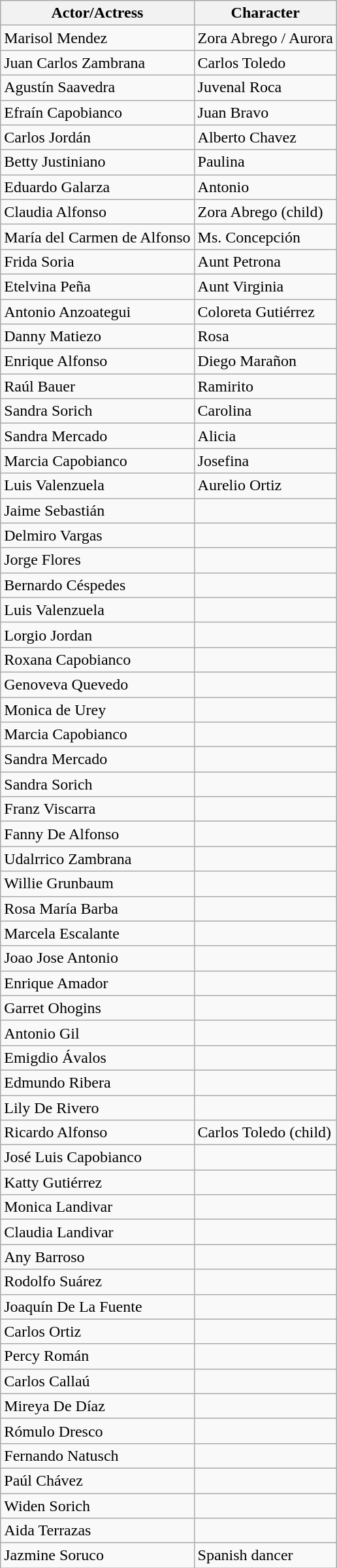<table class="wikitable sortable">
<tr>
<th>Actor/Actress</th>
<th>Character</th>
</tr>
<tr>
<td>Marisol Mendez</td>
<td>Zora Abrego / Aurora</td>
</tr>
<tr>
<td>Juan Carlos Zambrana</td>
<td>Carlos Toledo</td>
</tr>
<tr>
<td>Agustín Saavedra</td>
<td>Juvenal Roca</td>
</tr>
<tr>
<td>Efraín Capobianco</td>
<td>Juan Bravo</td>
</tr>
<tr>
<td>Carlos Jordán</td>
<td>Alberto Chavez</td>
</tr>
<tr>
<td>Betty Justiniano</td>
<td>Paulina</td>
</tr>
<tr>
<td>Eduardo Galarza</td>
<td>Antonio</td>
</tr>
<tr>
<td>Claudia Alfonso</td>
<td>Zora Abrego (child)</td>
</tr>
<tr>
<td>María del Carmen de Alfonso</td>
<td>Ms. Concepción</td>
</tr>
<tr>
<td>Frida Soria</td>
<td>Aunt Petrona</td>
</tr>
<tr>
<td>Etelvina Peña</td>
<td>Aunt Virginia</td>
</tr>
<tr>
<td>Antonio Anzoategui</td>
<td>Coloreta Gutiérrez</td>
</tr>
<tr>
<td>Danny Matiezo</td>
<td>Rosa</td>
</tr>
<tr>
<td>Enrique Alfonso</td>
<td>Diego Marañon</td>
</tr>
<tr>
<td>Raúl Bauer</td>
<td>Ramirito</td>
</tr>
<tr>
<td>Sandra Sorich</td>
<td>Carolina</td>
</tr>
<tr>
<td>Sandra Mercado</td>
<td>Alicia</td>
</tr>
<tr>
<td>Marcia Capobianco</td>
<td>Josefina</td>
</tr>
<tr>
<td>Luis Valenzuela</td>
<td>Aurelio Ortiz</td>
</tr>
<tr>
<td>Jaime Sebastián</td>
<td></td>
</tr>
<tr>
<td>Delmiro Vargas</td>
<td></td>
</tr>
<tr>
<td>Jorge Flores</td>
<td></td>
</tr>
<tr>
<td>Bernardo Céspedes</td>
<td></td>
</tr>
<tr>
<td>Luis Valenzuela</td>
<td></td>
</tr>
<tr>
<td>Lorgio Jordan</td>
<td></td>
</tr>
<tr>
<td>Roxana Capobianco</td>
<td></td>
</tr>
<tr>
<td>Genoveva Quevedo</td>
<td></td>
</tr>
<tr>
<td>Monica de Urey</td>
<td></td>
</tr>
<tr>
<td>Marcia Capobianco</td>
<td></td>
</tr>
<tr>
<td>Sandra Mercado</td>
<td></td>
</tr>
<tr>
<td>Sandra Sorich</td>
<td></td>
</tr>
<tr>
<td>Franz Viscarra</td>
<td></td>
</tr>
<tr>
<td>Fanny De Alfonso</td>
<td></td>
</tr>
<tr>
<td>Udalrrico Zambrana</td>
<td></td>
</tr>
<tr>
<td>Willie Grunbaum</td>
<td></td>
</tr>
<tr>
<td>Rosa María Barba</td>
<td></td>
</tr>
<tr>
<td>Marcela Escalante</td>
<td></td>
</tr>
<tr>
<td>Joao Jose Antonio</td>
<td></td>
</tr>
<tr>
<td>Enrique Amador</td>
<td></td>
</tr>
<tr>
<td>Garret Ohogins</td>
<td></td>
</tr>
<tr>
<td>Antonio Gil</td>
<td></td>
</tr>
<tr>
<td>Emigdio Ávalos</td>
<td></td>
</tr>
<tr>
<td>Edmundo Ribera</td>
<td></td>
</tr>
<tr>
<td>Lily De Rivero</td>
<td></td>
</tr>
<tr>
<td>Ricardo Alfonso</td>
<td>Carlos Toledo (child)</td>
</tr>
<tr>
<td>José Luis Capobianco</td>
<td></td>
</tr>
<tr>
<td>Katty Gutiérrez</td>
<td></td>
</tr>
<tr>
<td>Monica Landivar</td>
<td></td>
</tr>
<tr>
<td>Claudia Landivar</td>
<td></td>
</tr>
<tr>
<td>Any Barroso</td>
<td></td>
</tr>
<tr>
<td>Rodolfo Suárez</td>
<td></td>
</tr>
<tr>
<td>Joaquín De La Fuente</td>
<td></td>
</tr>
<tr>
<td>Carlos Ortiz</td>
<td></td>
</tr>
<tr>
<td>Percy Román</td>
<td></td>
</tr>
<tr>
<td>Carlos Callaú</td>
<td></td>
</tr>
<tr>
<td>Mireya De Díaz</td>
<td></td>
</tr>
<tr>
<td>Rómulo Dresco</td>
<td></td>
</tr>
<tr>
<td>Fernando Natusch</td>
<td></td>
</tr>
<tr>
<td>Paúl Chávez</td>
<td></td>
</tr>
<tr>
<td>Widen Sorich</td>
<td></td>
</tr>
<tr>
<td>Aida Terrazas</td>
<td></td>
</tr>
<tr>
<td>Jazmine Soruco</td>
<td>Spanish dancer</td>
</tr>
</table>
